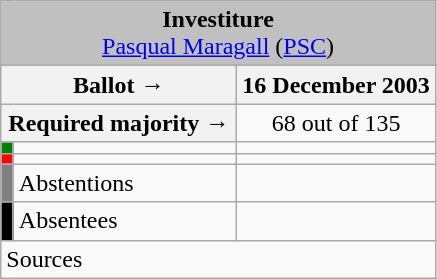<table class="wikitable" style="text-align:center;">
<tr>
<td colspan="3" align="center" bgcolor="#C0C0C0"><strong>Investiture</strong><br><a href='#'>Pasqual Maragall</a> (<a href='#'>PSC</a>)</td>
</tr>
<tr>
<th colspan="2" width="150px">Ballot →</th>
<th>16 December 2003</th>
</tr>
<tr>
<th colspan="2">Required majority →</th>
<td>68 out of 135 </td>
</tr>
<tr>
<th width="1px" style="background:green;"></th>
<td align="left"></td>
<td></td>
</tr>
<tr>
<th style="color:inherit;background:red;"></th>
<td align="left"></td>
<td></td>
</tr>
<tr>
<th style="color:inherit;background:gray;"></th>
<td align="left"><span>Abstentions</span></td>
<td></td>
</tr>
<tr>
<th style="color:inherit;background:black;"></th>
<td align="left"><span>Absentees</span></td>
<td></td>
</tr>
<tr>
<td align="left" colspan="3">Sources</td>
</tr>
</table>
